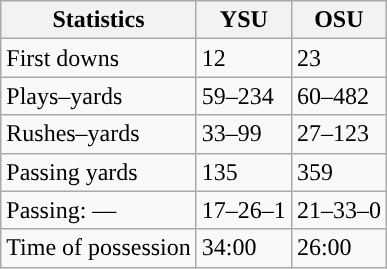<table class="wikitable" style="float:left">
<tr>
<th>Statistics</th>
<th>YSU</th>
<th>OSU</th>
</tr>
<tr>
<td>First downs</td>
<td>12</td>
<td>23</td>
</tr>
<tr>
<td>Plays–yards</td>
<td>59–234</td>
<td>60–482</td>
</tr>
<tr>
<td>Rushes–yards</td>
<td>33–99</td>
<td>27–123</td>
</tr>
<tr>
<td>Passing yards</td>
<td>135</td>
<td>359</td>
</tr>
<tr>
<td>Passing: ––</td>
<td>17–26–1</td>
<td>21–33–0</td>
</tr>
<tr>
<td>Time of possession</td>
<td>34:00</td>
<td>26:00</td>
</tr>
</table>
